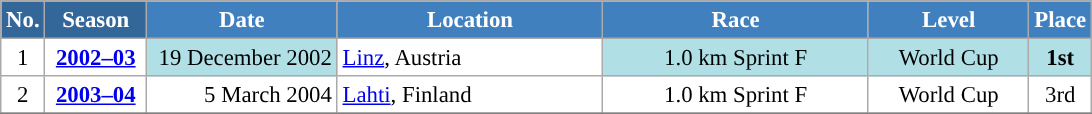<table class="wikitable sortable" style="font-size:95%; text-align:center; border:grey solid 1px; border-collapse:collapse; background:#ffffff;">
<tr style="background:#efefef;">
<th style="background-color:#369; color:white;">No.</th>
<th style="background-color:#369; color:white;">Season</th>
<th style="background-color:#4180be; color:white; width:120px;">Date</th>
<th style="background-color:#4180be; color:white; width:170px;">Location</th>
<th style="background-color:#4180be; color:white; width:170px;">Race</th>
<th style="background-color:#4180be; color:white; width:100px;">Level</th>
<th style="background-color:#4180be; color:white;">Place</th>
</tr>
<tr>
<td align=center>1</td>
<td rowspan=1 align=center><strong><a href='#'>2002–03</a></strong></td>
<td bgcolor="#BOEOE6" align=right>19 December 2002</td>
<td align=left> <a href='#'>Linz</a>, Austria</td>
<td bgcolor="#BOEOE6">1.0 km Sprint F</td>
<td bgcolor="#BOEOE6">World Cup</td>
<td bgcolor="#BOEOE6"><strong>1st</strong></td>
</tr>
<tr>
<td align=center>2</td>
<td rowspan=1 align=center><strong> <a href='#'>2003–04</a> </strong></td>
<td align=right>5 March 2004</td>
<td align=left> <a href='#'>Lahti</a>, Finland</td>
<td>1.0 km Sprint F</td>
<td>World Cup</td>
<td>3rd</td>
</tr>
<tr>
</tr>
</table>
